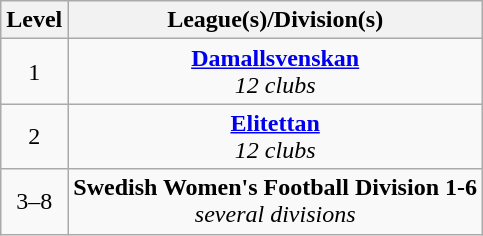<table class="wikitable" style="text-align: center;">
<tr>
<th>Level</th>
<th colspan="12">League(s)/Division(s)</th>
</tr>
<tr>
<td>1</td>
<td colspan="12"><strong><a href='#'>Damallsvenskan</a></strong><br><em>12 clubs</em></td>
</tr>
<tr>
<td>2</td>
<td colspan="12"><strong><a href='#'>Elitettan</a></strong><br><em>12 clubs</em></td>
</tr>
<tr>
<td>3–8</td>
<td colspan="12"><strong>Swedish Women's Football Division 1-6</strong><br><em>several divisions</em></td>
</tr>
</table>
